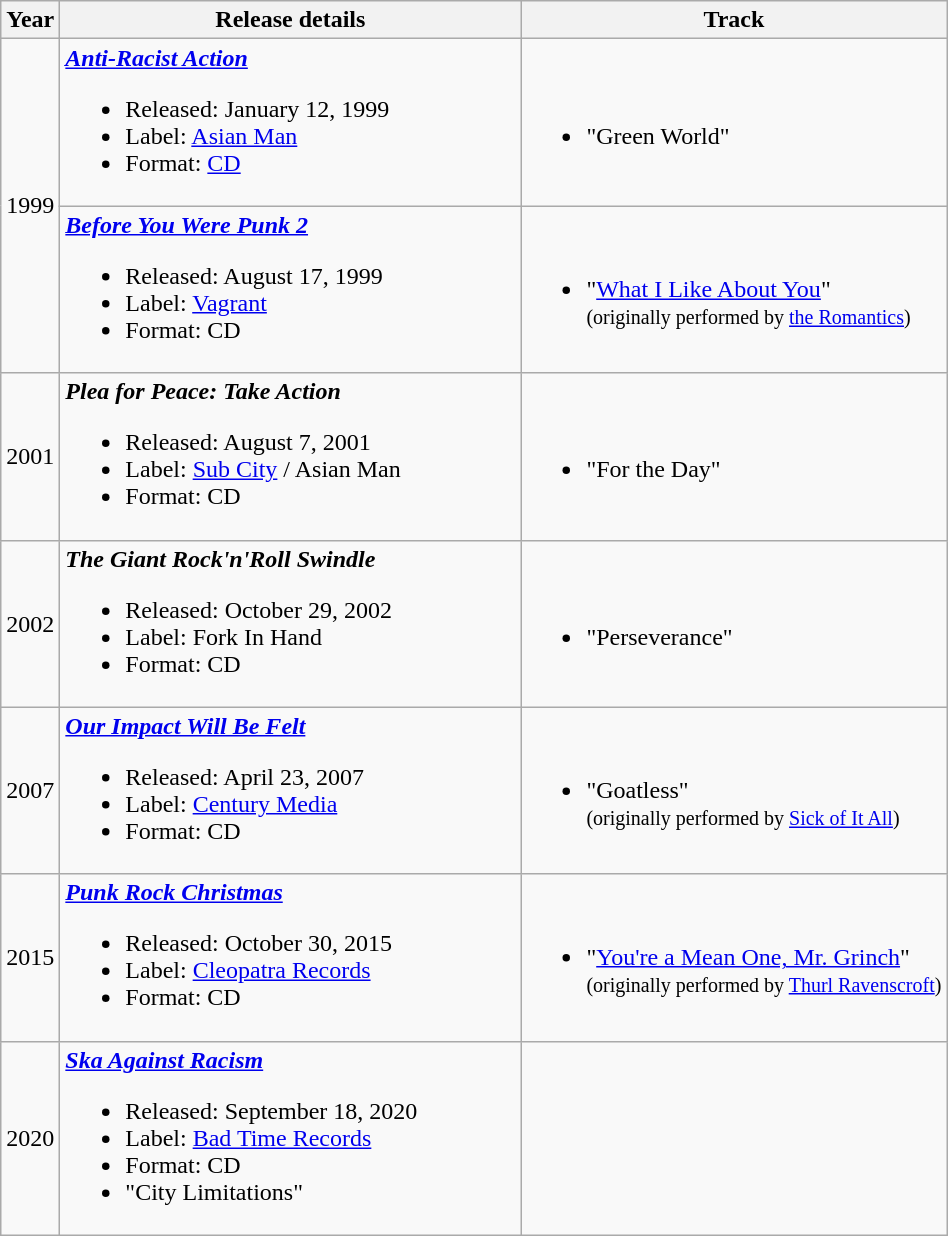<table class ="wikitable">
<tr>
<th>Year</th>
<th style="width:300px;">Release details</th>
<th>Track</th>
</tr>
<tr>
<td rowspan="2">1999</td>
<td><strong><em><a href='#'>Anti-Racist Action</a></em></strong><br><ul><li>Released: January 12, 1999</li><li>Label: <a href='#'>Asian Man</a></li><li>Format: <a href='#'>CD</a></li></ul></td>
<td><br><ul><li>"Green World"</li></ul></td>
</tr>
<tr>
<td><strong><em><a href='#'>Before You Were Punk 2</a></em></strong><br><ul><li>Released: August 17, 1999</li><li>Label: <a href='#'>Vagrant</a></li><li>Format: CD</li></ul></td>
<td><br><ul><li>"<a href='#'>What I Like About You</a>"<br><small>(originally performed by <a href='#'>the Romantics</a>)</small></li></ul></td>
</tr>
<tr>
<td>2001</td>
<td><strong><em>Plea for Peace: Take Action</em></strong><br><ul><li>Released: August 7, 2001</li><li>Label: <a href='#'>Sub City</a> / Asian Man</li><li>Format: CD</li></ul></td>
<td><br><ul><li>"For the Day"</li></ul></td>
</tr>
<tr>
<td>2002</td>
<td><strong><em>The Giant Rock'n'Roll Swindle</em></strong><br><ul><li>Released: October 29, 2002</li><li>Label: Fork In Hand</li><li>Format: CD</li></ul></td>
<td><br><ul><li>"Perseverance"</li></ul></td>
</tr>
<tr>
<td>2007</td>
<td><strong><em><a href='#'>Our Impact Will Be Felt</a></em></strong><br><ul><li>Released: April 23, 2007</li><li>Label: <a href='#'>Century Media</a></li><li>Format: CD</li></ul></td>
<td><br><ul><li>"Goatless"<br><small>(originally performed by <a href='#'>Sick of It All</a>)</small></li></ul></td>
</tr>
<tr>
<td>2015</td>
<td><strong><em><a href='#'>Punk Rock Christmas</a></em></strong><br><ul><li>Released: October 30, 2015</li><li>Label: <a href='#'>Cleopatra Records</a></li><li>Format: CD</li></ul></td>
<td><br><ul><li>"<a href='#'>You're a Mean One, Mr. Grinch</a>"<br><small>(originally performed by <a href='#'>Thurl Ravenscroft</a>)</small></li></ul></td>
</tr>
<tr>
<td>2020</td>
<td><strong><em><a href='#'>Ska Against Racism</a></em></strong><br><ul><li>Released: September 18, 2020</li><li>Label: <a href='#'>Bad Time Records</a></li><li>Format: CD</li><li>"City Limitations"</li></ul></td>
<td></td>
</tr>
</table>
